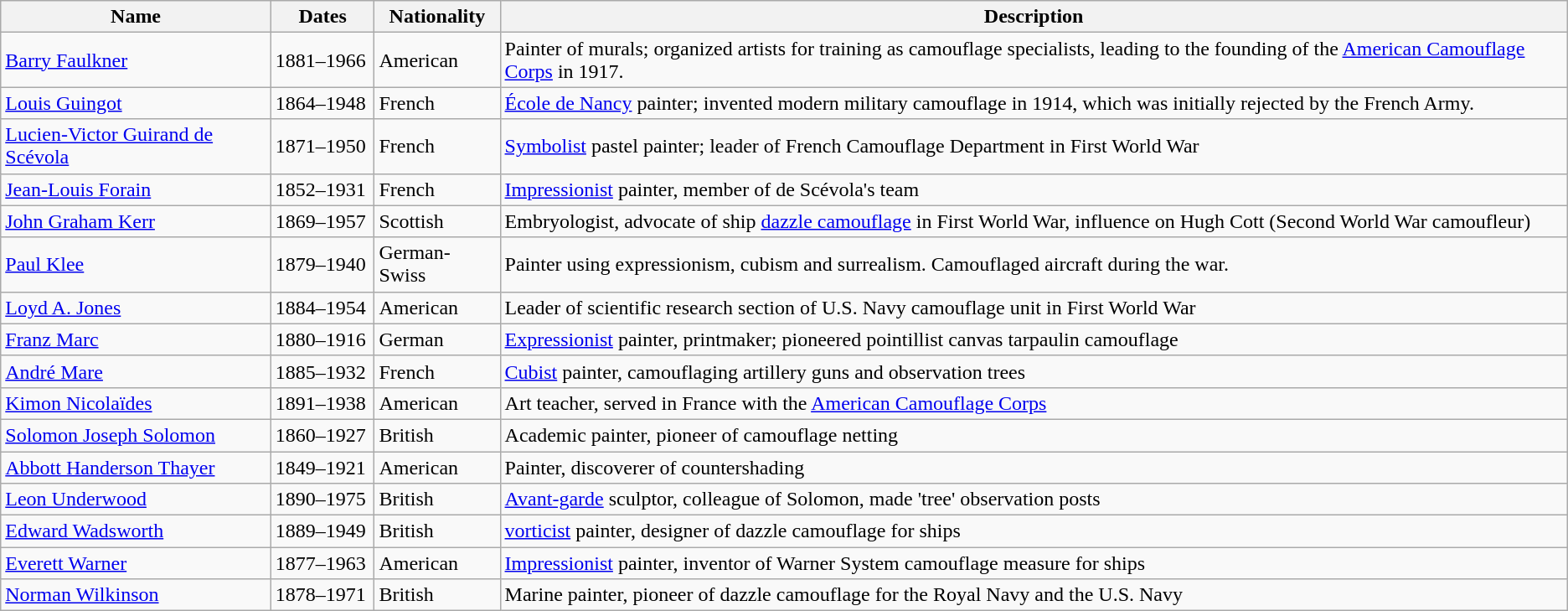<table class="wikitable sortable">
<tr>
<th scope="col">Name</th>
<th scope="col" width="75px">Dates</th>
<th scope="col">Nationality</th>
<th scope="col">Description</th>
</tr>
<tr>
<td><a href='#'>Barry Faulkner</a></td>
<td>1881–1966</td>
<td>American</td>
<td>Painter of murals; organized artists for training as camouflage specialists, leading to the founding of the <a href='#'>American Camouflage Corps</a> in 1917.</td>
</tr>
<tr>
<td><a href='#'>Louis Guingot</a></td>
<td>1864–1948</td>
<td>French</td>
<td><a href='#'>École de Nancy</a> painter; invented modern military camouflage in 1914, which was initially rejected by the French Army.</td>
</tr>
<tr>
<td><a href='#'>Lucien-Victor Guirand de Scévola</a></td>
<td>1871–1950</td>
<td>French</td>
<td><a href='#'>Symbolist</a> pastel painter; leader of French Camouflage Department in First World War</td>
</tr>
<tr>
<td><a href='#'>Jean-Louis Forain</a></td>
<td>1852–1931</td>
<td>French</td>
<td><a href='#'>Impressionist</a> painter, member of de Scévola's team</td>
</tr>
<tr>
<td><a href='#'>John Graham Kerr</a></td>
<td>1869–1957</td>
<td>Scottish</td>
<td>Embryologist, advocate of ship <a href='#'>dazzle camouflage</a> in First World War, influence on Hugh Cott (Second World War camoufleur)</td>
</tr>
<tr>
<td><a href='#'>Paul Klee</a></td>
<td>1879–1940</td>
<td>German-Swiss</td>
<td>Painter using expressionism, cubism and surrealism. Camouflaged aircraft during the war.</td>
</tr>
<tr>
<td><a href='#'>Loyd A. Jones</a></td>
<td>1884–1954</td>
<td>American</td>
<td>Leader of scientific research section of U.S. Navy camouflage unit in First World War</td>
</tr>
<tr>
<td><a href='#'>Franz Marc</a></td>
<td>1880–1916</td>
<td>German</td>
<td><a href='#'>Expressionist</a> painter, printmaker; pioneered pointillist canvas tarpaulin camouflage</td>
</tr>
<tr>
<td><a href='#'>André Mare</a></td>
<td>1885–1932</td>
<td>French</td>
<td><a href='#'>Cubist</a> painter, camouflaging artillery guns and observation trees</td>
</tr>
<tr>
<td><a href='#'>Kimon Nicolaïdes</a></td>
<td>1891–1938</td>
<td>American</td>
<td>Art teacher, served in France with the <a href='#'>American Camouflage Corps</a></td>
</tr>
<tr>
<td><a href='#'>Solomon Joseph Solomon</a></td>
<td>1860–1927</td>
<td>British</td>
<td>Academic painter, pioneer of camouflage netting</td>
</tr>
<tr>
<td><a href='#'>Abbott Handerson Thayer</a></td>
<td>1849–1921</td>
<td>American</td>
<td>Painter, discoverer of countershading</td>
</tr>
<tr>
<td><a href='#'>Leon Underwood</a></td>
<td>1890–1975</td>
<td>British</td>
<td><a href='#'>Avant-garde</a> sculptor, colleague of Solomon, made 'tree' observation posts</td>
</tr>
<tr>
<td><a href='#'>Edward Wadsworth</a></td>
<td>1889–1949</td>
<td>British</td>
<td><a href='#'>vorticist</a> painter, designer of dazzle camouflage for ships</td>
</tr>
<tr>
<td><a href='#'>Everett Warner</a></td>
<td>1877–1963</td>
<td>American</td>
<td><a href='#'>Impressionist</a> painter, inventor of Warner System camouflage measure for ships</td>
</tr>
<tr>
<td><a href='#'>Norman Wilkinson</a></td>
<td>1878–1971</td>
<td>British</td>
<td>Marine painter, pioneer of dazzle camouflage for the Royal Navy and the U.S. Navy</td>
</tr>
</table>
